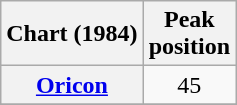<table class="wikitable plainrowheaders" style="text-align:center;">
<tr>
<th scope="col">Chart (1984)</th>
<th scope="col">Peak<br>position</th>
</tr>
<tr>
<th scope="row"><a href='#'>Oricon</a></th>
<td>45</td>
</tr>
<tr>
</tr>
</table>
